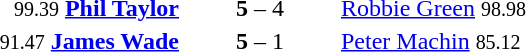<table style="text-align:center">
<tr>
<th width=223></th>
<th width=100></th>
<th width=223></th>
</tr>
<tr>
<td align=right><small>99.39</small> <strong><a href='#'>Phil Taylor</a></strong> </td>
<td><strong>5</strong> – 4</td>
<td align=left> <a href='#'>Robbie Green</a> <small>98.98</small></td>
</tr>
<tr>
<td align=right><small>91.47</small> <strong><a href='#'>James Wade</a></strong> </td>
<td><strong>5</strong> – 1</td>
<td align=left> <a href='#'>Peter Machin</a> <small>85.12</small></td>
</tr>
</table>
